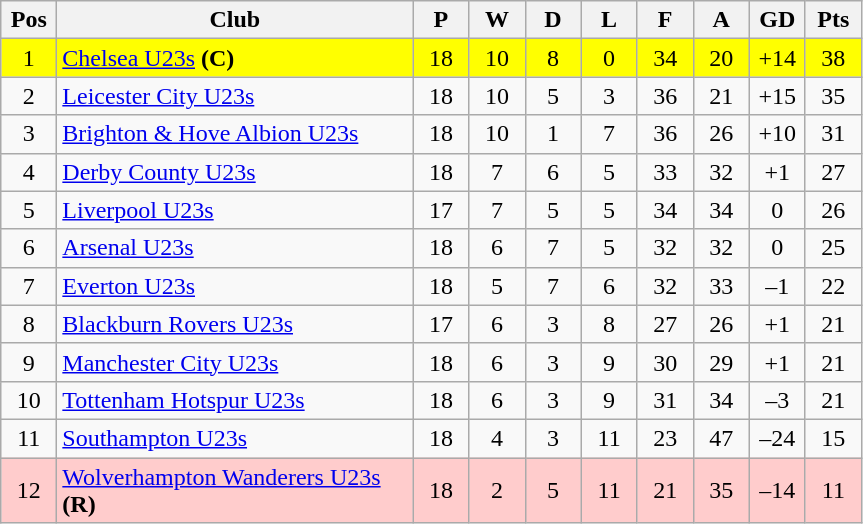<table class="wikitable" style="text-align:center">
<tr>
<th width="30">Pos</th>
<th width="230">Club</th>
<th width="30">P</th>
<th width="30">W</th>
<th width="30">D</th>
<th width="30">L</th>
<th width="30">F</th>
<th width="30">A</th>
<th width="30">GD</th>
<th width="30">Pts</th>
</tr>
<tr bgcolor="#FFFF00">
<td>1</td>
<td align="left"><a href='#'>Chelsea U23s</a> <strong>(C)</strong></td>
<td>18</td>
<td>10</td>
<td>8</td>
<td>0</td>
<td>34</td>
<td>20</td>
<td>+14</td>
<td>38</td>
</tr>
<tr>
<td>2</td>
<td align="left"><a href='#'>Leicester City U23s</a></td>
<td>18</td>
<td>10</td>
<td>5</td>
<td>3</td>
<td>36</td>
<td>21</td>
<td>+15</td>
<td>35</td>
</tr>
<tr>
<td>3</td>
<td align="left"><a href='#'>Brighton & Hove Albion U23s</a></td>
<td>18</td>
<td>10</td>
<td>1</td>
<td>7</td>
<td>36</td>
<td>26</td>
<td>+10</td>
<td>31</td>
</tr>
<tr>
<td>4</td>
<td align="left"><a href='#'>Derby County U23s</a></td>
<td>18</td>
<td>7</td>
<td>6</td>
<td>5</td>
<td>33</td>
<td>32</td>
<td>+1</td>
<td>27</td>
</tr>
<tr>
<td>5</td>
<td align="left"><a href='#'>Liverpool U23s</a></td>
<td>17</td>
<td>7</td>
<td>5</td>
<td>5</td>
<td>34</td>
<td>34</td>
<td>0</td>
<td>26</td>
</tr>
<tr>
<td>6</td>
<td align="left"><a href='#'>Arsenal U23s</a></td>
<td>18</td>
<td>6</td>
<td>7</td>
<td>5</td>
<td>32</td>
<td>32</td>
<td>0</td>
<td>25</td>
</tr>
<tr>
<td>7</td>
<td align="left"><a href='#'>Everton U23s</a></td>
<td>18</td>
<td>5</td>
<td>7</td>
<td>6</td>
<td>32</td>
<td>33</td>
<td>–1</td>
<td>22</td>
</tr>
<tr>
<td>8</td>
<td align="left"><a href='#'>Blackburn Rovers U23s</a></td>
<td>17</td>
<td>6</td>
<td>3</td>
<td>8</td>
<td>27</td>
<td>26</td>
<td>+1</td>
<td>21</td>
</tr>
<tr>
<td>9</td>
<td align="left"><a href='#'>Manchester City U23s</a></td>
<td>18</td>
<td>6</td>
<td>3</td>
<td>9</td>
<td>30</td>
<td>29</td>
<td>+1</td>
<td>21</td>
</tr>
<tr>
<td>10</td>
<td align="left"><a href='#'>Tottenham Hotspur U23s</a></td>
<td>18</td>
<td>6</td>
<td>3</td>
<td>9</td>
<td>31</td>
<td>34</td>
<td>–3</td>
<td>21</td>
</tr>
<tr>
<td>11</td>
<td align="left"><a href='#'>Southampton U23s</a></td>
<td>18</td>
<td>4</td>
<td>3</td>
<td>11</td>
<td>23</td>
<td>47</td>
<td>–24</td>
<td>15</td>
</tr>
<tr bgcolor="#FFCCCC">
<td>12</td>
<td align="left"><a href='#'>Wolverhampton Wanderers U23s</a> <strong>(R)</strong></td>
<td>18</td>
<td>2</td>
<td>5</td>
<td>11</td>
<td>21</td>
<td>35</td>
<td>–14</td>
<td>11</td>
</tr>
</table>
